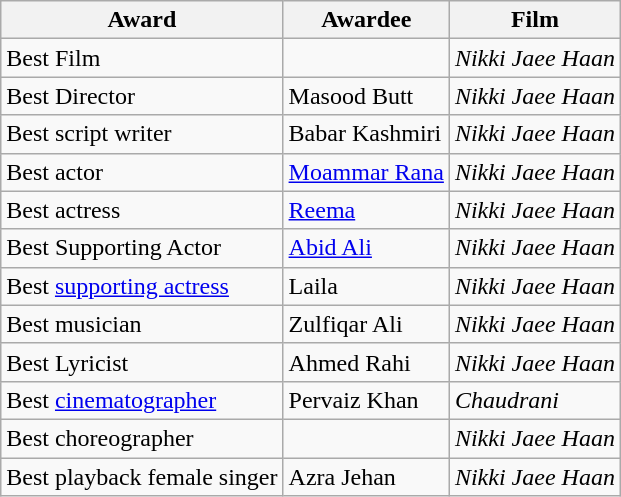<table class="wikitable">
<tr>
<th>Award</th>
<th>Awardee</th>
<th>Film</th>
</tr>
<tr>
<td>Best Film</td>
<td></td>
<td><em>Nikki Jaee Haan</em></td>
</tr>
<tr>
<td>Best Director</td>
<td>Masood Butt</td>
<td><em>Nikki Jaee Haan</em></td>
</tr>
<tr>
<td>Best script writer</td>
<td>Babar Kashmiri</td>
<td><em>Nikki Jaee Haan</em></td>
</tr>
<tr>
<td>Best actor</td>
<td><a href='#'>Moammar Rana</a></td>
<td><em>Nikki Jaee Haan</em></td>
</tr>
<tr>
<td>Best actress</td>
<td><a href='#'>Reema</a></td>
<td><em>Nikki Jaee Haan</em></td>
</tr>
<tr>
<td>Best Supporting Actor</td>
<td><a href='#'>Abid Ali</a></td>
<td><em>Nikki Jaee Haan</em></td>
</tr>
<tr>
<td>Best <a href='#'>supporting actress</a></td>
<td>Laila</td>
<td><em>Nikki Jaee Haan</em></td>
</tr>
<tr>
<td>Best musician</td>
<td>Zulfiqar Ali</td>
<td><em>Nikki Jaee Haan</em></td>
</tr>
<tr>
<td>Best Lyricist</td>
<td>Ahmed Rahi</td>
<td><em>Nikki Jaee Haan</em></td>
</tr>
<tr>
<td>Best <a href='#'>cinematographer</a></td>
<td>Pervaiz Khan</td>
<td><em>Chaudrani</em></td>
</tr>
<tr>
<td>Best choreographer</td>
<td></td>
<td><em>Nikki Jaee Haan</em></td>
</tr>
<tr>
<td>Best playback female singer</td>
<td>Azra Jehan</td>
<td><em>Nikki Jaee Haan</em></td>
</tr>
</table>
